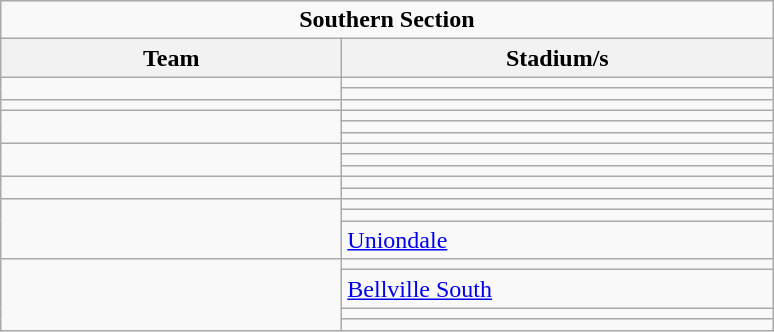<table class="wikitable">
<tr>
<td colspan=3 align=center><strong>Southern Section</strong></td>
</tr>
<tr>
<th width="220">Team</th>
<th width="280">Stadium/s</th>
</tr>
<tr>
<td rowspan=2></td>
<td></td>
</tr>
<tr>
<td></td>
</tr>
<tr>
<td></td>
<td></td>
</tr>
<tr>
<td rowspan=3></td>
<td></td>
</tr>
<tr>
<td></td>
</tr>
<tr>
<td></td>
</tr>
<tr>
<td rowspan=3></td>
<td></td>
</tr>
<tr>
<td></td>
</tr>
<tr>
<td></td>
</tr>
<tr>
<td rowspan=2></td>
<td></td>
</tr>
<tr>
<td></td>
</tr>
<tr>
<td rowspan=3></td>
<td></td>
</tr>
<tr>
<td></td>
</tr>
<tr>
<td><a href='#'>Uniondale</a></td>
</tr>
<tr>
<td rowspan=4></td>
<td></td>
</tr>
<tr>
<td><a href='#'>Bellville South</a></td>
</tr>
<tr>
<td></td>
</tr>
<tr>
<td></td>
</tr>
</table>
